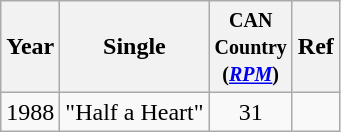<table class="wikitable">
<tr>
<th>Year</th>
<th>Single</th>
<th width="45"><small>CAN Country (<em><a href='#'>RPM</a></em>)</small></th>
<th>Ref</th>
</tr>
<tr>
<td>1988</td>
<td>"Half a Heart"</td>
<td align="center">31</td>
<td></td>
</tr>
</table>
